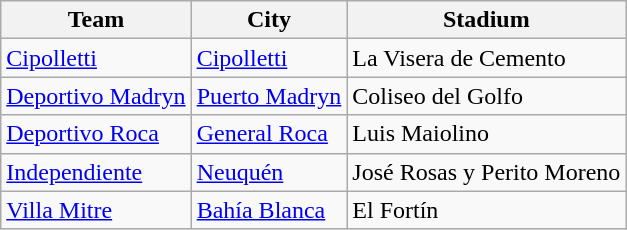<table class="wikitable sortable">
<tr>
<th>Team</th>
<th>City</th>
<th>Stadium</th>
</tr>
<tr>
<td> <a href='#'>Cipolletti</a></td>
<td><a href='#'>Cipolletti</a></td>
<td>La Visera de Cemento</td>
</tr>
<tr>
<td> <a href='#'>Deportivo Madryn</a></td>
<td><a href='#'>Puerto Madryn</a></td>
<td>Coliseo del Golfo</td>
</tr>
<tr>
<td> <a href='#'>Deportivo Roca</a></td>
<td><a href='#'>General Roca</a></td>
<td>Luis Maiolino</td>
</tr>
<tr>
<td> <a href='#'>Independiente</a></td>
<td><a href='#'>Neuquén</a></td>
<td>José Rosas y Perito Moreno</td>
</tr>
<tr>
<td> <a href='#'>Villa Mitre</a></td>
<td><a href='#'>Bahía Blanca</a></td>
<td>El Fortín</td>
</tr>
</table>
